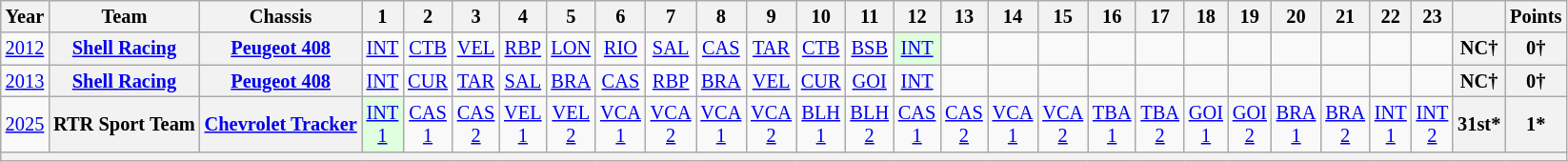<table class="wikitable" style="text-align:center; font-size:85%">
<tr>
<th scope="col">Year</th>
<th scope="col">Team</th>
<th scope="col">Chassis</th>
<th scope="col">1</th>
<th scope="col">2</th>
<th scope="col">3</th>
<th scope="col">4</th>
<th scope="col">5</th>
<th scope="col">6</th>
<th scope="col">7</th>
<th scope="col">8</th>
<th scope="col">9</th>
<th scope="col">10</th>
<th scope="col">11</th>
<th scope="col">12</th>
<th scope="col">13</th>
<th scope="col">14</th>
<th scope="col">15</th>
<th scope="col">16</th>
<th scope="col">17</th>
<th scope="col">18</th>
<th scope="col">19</th>
<th scope="col">20</th>
<th scope="col">21</th>
<th scope="col">22</th>
<th scope="col">23</th>
<th scope="col"></th>
<th scope="col">Points</th>
</tr>
<tr>
<td><a href='#'>2012</a></td>
<th nowrap><a href='#'>Shell Racing</a></th>
<th nowrap><a href='#'>Peugeot 408</a></th>
<td><a href='#'>INT</a></td>
<td><a href='#'>CTB</a></td>
<td><a href='#'>VEL</a></td>
<td><a href='#'>RBP</a></td>
<td><a href='#'>LON</a></td>
<td><a href='#'>RIO</a></td>
<td><a href='#'>SAL</a></td>
<td><a href='#'>CAS</a></td>
<td><a href='#'>TAR</a></td>
<td><a href='#'>CTB</a></td>
<td><a href='#'>BSB</a></td>
<td style="background:#DFFFDF;"><a href='#'>INT</a><br></td>
<td></td>
<td></td>
<td></td>
<td></td>
<td></td>
<td></td>
<td></td>
<td></td>
<td></td>
<td></td>
<td></td>
<th>NC†</th>
<th>0†</th>
</tr>
<tr>
<td><a href='#'>2013</a></td>
<th nowrap><a href='#'>Shell Racing</a></th>
<th nowrap><a href='#'>Peugeot 408</a></th>
<td><a href='#'>INT</a></td>
<td><a href='#'>CUR</a></td>
<td><a href='#'>TAR</a></td>
<td><a href='#'>SAL</a></td>
<td><a href='#'>BRA</a></td>
<td><a href='#'>CAS</a></td>
<td style="background:#FFFFFF;"><a href='#'>RBP</a><br></td>
<td><a href='#'>BRA</a></td>
<td><a href='#'>VEL</a></td>
<td><a href='#'>CUR</a></td>
<td><a href='#'>GOI</a></td>
<td><a href='#'>INT</a></td>
<td></td>
<td></td>
<td></td>
<td></td>
<td></td>
<td></td>
<td></td>
<td></td>
<td></td>
<td></td>
<td></td>
<th>NC†</th>
<th>0†</th>
</tr>
<tr>
<td><a href='#'>2025</a></td>
<th>RTR Sport Team</th>
<th><a href='#'>Chevrolet Tracker</a></th>
<td style="background:#DFFFDF;"><a href='#'>INT<br>1</a><br></td>
<td><a href='#'>CAS<br>1</a></td>
<td><a href='#'>CAS<br>2</a></td>
<td style="background:#;"><a href='#'>VEL<br>1</a><br></td>
<td style="background:#;"><a href='#'>VEL<br>2</a><br></td>
<td style="background:#;"><a href='#'>VCA<br>1</a><br></td>
<td style="background:#;"><a href='#'>VCA<br>2</a><br></td>
<td style="background:#;"><a href='#'>VCA<br>1</a><br></td>
<td style="background:#;"><a href='#'>VCA<br>2</a><br></td>
<td style="background:#;"><a href='#'>BLH<br>1</a><br></td>
<td style="background:#;"><a href='#'>BLH<br>2</a><br></td>
<td style="background:#;"><a href='#'>CAS<br>1</a><br></td>
<td style="background:#;"><a href='#'>CAS<br>2</a><br></td>
<td style="background:#;"><a href='#'>VCA<br>1</a><br></td>
<td style="background:#;"><a href='#'>VCA<br>2</a><br></td>
<td style="background:#;"><a href='#'>TBA<br>1</a><br></td>
<td style="background:#;"><a href='#'>TBA<br>2</a><br></td>
<td style="background:#;"><a href='#'>GOI<br>1</a><br></td>
<td style="background:#;"><a href='#'>GOI<br>2</a><br></td>
<td style="background:#;"><a href='#'>BRA<br>1</a><br></td>
<td style="background:#;"><a href='#'>BRA<br>2</a><br></td>
<td style="background:#;"><a href='#'>INT<br>1</a><br></td>
<td style="background:#;"><a href='#'>INT<br>2</a><br></td>
<th>31st*</th>
<th>1*</th>
</tr>
<tr>
<th colspan="28"></th>
</tr>
</table>
